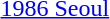<table>
<tr>
<td><a href='#'>1986 Seoul</a></td>
<td></td>
<td></td>
<td></td>
</tr>
</table>
